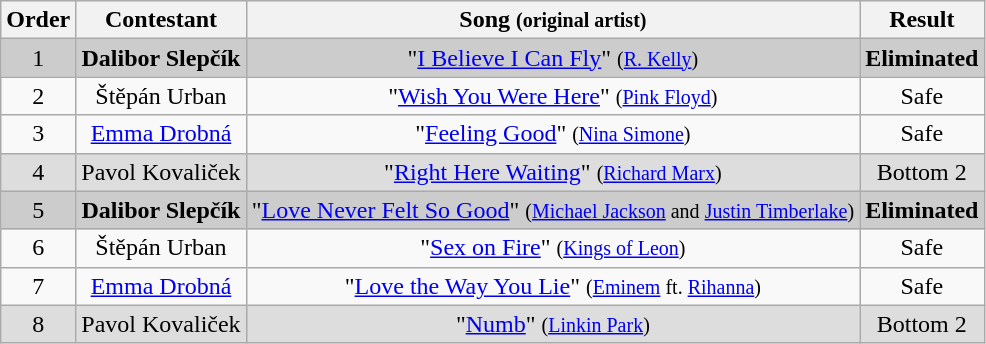<table class="wikitable plainrowheaders" style="text-align:center;">
<tr>
<th scope="col">Order</th>
<th scope="col">Contestant</th>
<th scope="col">Song <small>(original artist)</small></th>
<th scope="col">Result</th>
</tr>
<tr style="background:#ccc;">
<td>1</td>
<td><strong>Dalibor Slepčík</strong></td>
<td>"<a href='#'>I Believe I Can Fly</a>" <small>(<a href='#'>R. Kelly</a>)</small></td>
<td><strong>Eliminated</strong></td>
</tr>
<tr>
<td>2</td>
<td>Štěpán Urban</td>
<td>"<a href='#'>Wish You Were Here</a>" <small>(<a href='#'>Pink Floyd</a>)</small></td>
<td>Safe</td>
</tr>
<tr>
<td>3</td>
<td><a href='#'>Emma Drobná</a></td>
<td>"<a href='#'>Feeling Good</a>" <small>(<a href='#'>Nina Simone</a>)</small></td>
<td>Safe</td>
</tr>
<tr style="background:#ddd;">
<td>4</td>
<td>Pavol Kovaliček</td>
<td>"<a href='#'>Right Here Waiting</a>" <small>(<a href='#'>Richard Marx</a>)</small></td>
<td>Bottom 2</td>
</tr>
<tr style="background:#ccc;">
<td>5</td>
<td><strong>Dalibor Slepčík</strong></td>
<td>"<a href='#'>Love Never Felt So Good</a>" <small>(<a href='#'>Michael Jackson</a> and <a href='#'>Justin Timberlake</a>)</small></td>
<td><strong>Eliminated</strong></td>
</tr>
<tr>
<td>6</td>
<td>Štěpán Urban</td>
<td>"<a href='#'>Sex on Fire</a>" <small>(<a href='#'>Kings of Leon</a>)</small></td>
<td>Safe</td>
</tr>
<tr>
<td>7</td>
<td><a href='#'>Emma Drobná</a></td>
<td>"<a href='#'>Love the Way You Lie</a>" <small>(<a href='#'>Eminem</a> ft. <a href='#'>Rihanna</a>)</small></td>
<td>Safe</td>
</tr>
<tr style="background:#ddd;">
<td>8</td>
<td>Pavol Kovaliček</td>
<td>"<a href='#'>Numb</a>" <small>(<a href='#'>Linkin Park</a>)</small></td>
<td>Bottom 2</td>
</tr>
</table>
